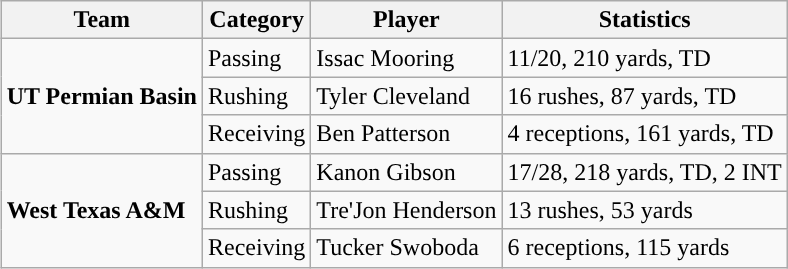<table class="wikitable" style="float: right;">
<tr>
<th>Team</th>
<th>Category</th>
<th>Player</th>
<th>Statistics</th>
</tr>
<tr>
<td rowspan=3><strong>UT Permian Basin</strong></td>
<td>Passing</td>
<td>Issac Mooring</td>
<td>11/20, 210 yards, TD</td>
</tr>
<tr>
<td>Rushing</td>
<td>Tyler Cleveland</td>
<td>16 rushes, 87 yards, TD</td>
</tr>
<tr>
<td>Receiving</td>
<td>Ben Patterson</td>
<td>4 receptions, 161 yards, TD</td>
</tr>
<tr>
<td rowspan=3><strong>West Texas A&M</strong></td>
<td>Passing</td>
<td>Kanon Gibson</td>
<td>17/28, 218 yards, TD, 2 INT</td>
</tr>
<tr>
<td>Rushing</td>
<td>Tre'Jon Henderson</td>
<td>13 rushes, 53 yards</td>
</tr>
<tr>
<td>Receiving</td>
<td>Tucker Swoboda</td>
<td>6 receptions, 115 yards</td>
</tr>
</table>
